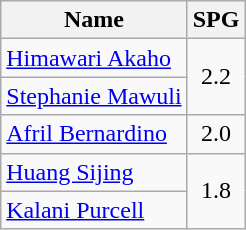<table class="wikitable">
<tr>
<th>Name</th>
<th>SPG</th>
</tr>
<tr>
<td> <a href='#'>Himawari Akaho</a></td>
<td align=center rowspan=2>2.2</td>
</tr>
<tr>
<td> <a href='#'>Stephanie Mawuli</a></td>
</tr>
<tr>
<td> <a href='#'>Afril Bernardino</a></td>
<td align=center>2.0</td>
</tr>
<tr>
<td> <a href='#'>Huang Sijing</a></td>
<td align=center rowspan=2>1.8</td>
</tr>
<tr>
<td> <a href='#'>Kalani Purcell</a></td>
</tr>
</table>
